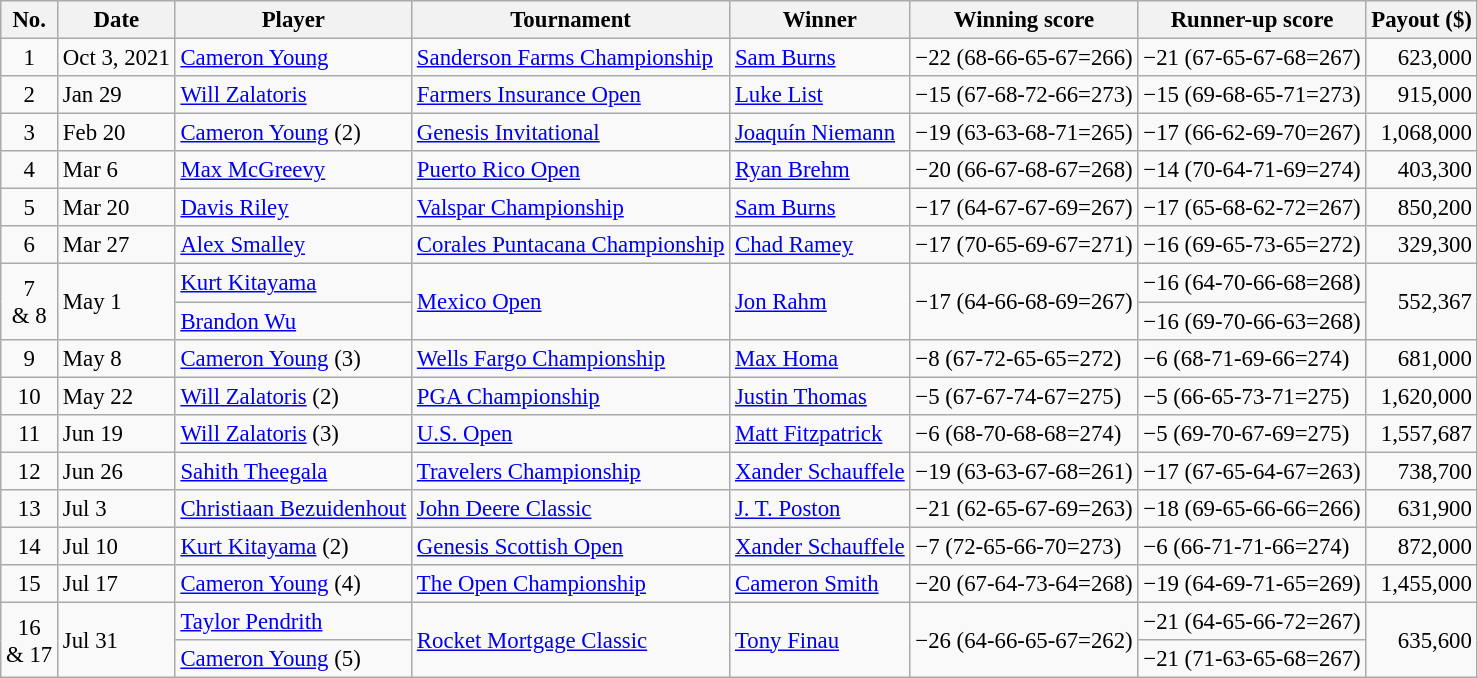<table class="wikitable" style="font-size:95%;">
<tr>
<th>No.</th>
<th>Date</th>
<th>Player</th>
<th>Tournament</th>
<th>Winner</th>
<th>Winning score</th>
<th>Runner-up score</th>
<th>Payout ($)</th>
</tr>
<tr>
<td align=center>1</td>
<td>Oct 3, 2021</td>
<td> <a href='#'>Cameron Young</a></td>
<td><a href='#'>Sanderson Farms Championship</a></td>
<td> <a href='#'>Sam Burns</a></td>
<td>−22 (68-66-65-67=266)</td>
<td>−21 (67-65-67-68=267)</td>
<td align=right>623,000</td>
</tr>
<tr>
<td align=center>2</td>
<td>Jan 29</td>
<td> <a href='#'>Will Zalatoris</a></td>
<td><a href='#'>Farmers Insurance Open</a></td>
<td> <a href='#'>Luke List</a></td>
<td>−15 (67-68-72-66=273)</td>
<td>−15 (69-68-65-71=273)</td>
<td align=right>915,000</td>
</tr>
<tr>
<td align=center>3</td>
<td>Feb 20</td>
<td> <a href='#'>Cameron Young</a> (2)</td>
<td><a href='#'>Genesis Invitational</a></td>
<td> <a href='#'>Joaquín Niemann</a></td>
<td>−19 (63-63-68-71=265)</td>
<td>−17 (66-62-69-70=267)</td>
<td align=right>1,068,000</td>
</tr>
<tr>
<td align=center>4</td>
<td>Mar 6</td>
<td> <a href='#'>Max McGreevy</a></td>
<td><a href='#'>Puerto Rico Open</a></td>
<td> <a href='#'>Ryan Brehm</a></td>
<td>−20 (66-67-68-67=268)</td>
<td>−14 (70-64-71-69=274)</td>
<td align=right>403,300</td>
</tr>
<tr>
<td align=center>5</td>
<td>Mar 20</td>
<td> <a href='#'>Davis Riley</a></td>
<td><a href='#'>Valspar Championship</a></td>
<td> <a href='#'>Sam Burns</a></td>
<td>−17 (64-67-67-69=267)</td>
<td>−17 (65-68-62-72=267)</td>
<td align=right>850,200</td>
</tr>
<tr>
<td align=center>6</td>
<td>Mar 27</td>
<td> <a href='#'>Alex Smalley</a></td>
<td><a href='#'>Corales Puntacana Championship</a></td>
<td> <a href='#'>Chad Ramey</a></td>
<td>−17 (70-65-69-67=271)</td>
<td>−16 (69-65-73-65=272)</td>
<td align=right>329,300</td>
</tr>
<tr>
<td align=center rowspan=2>7<br>& 8</td>
<td rowspan=2>May 1</td>
<td> <a href='#'>Kurt Kitayama</a></td>
<td rowspan=2><a href='#'>Mexico Open</a></td>
<td rowspan=2> <a href='#'>Jon Rahm</a></td>
<td rowspan=2>−17 (64-66-68-69=267)</td>
<td>−16 (64-70-66-68=268)</td>
<td align=right rowspan=2>552,367</td>
</tr>
<tr>
<td> <a href='#'>Brandon Wu</a></td>
<td>−16 (69-70-66-63=268)</td>
</tr>
<tr>
<td align=center>9</td>
<td>May 8</td>
<td> <a href='#'>Cameron Young</a> (3)</td>
<td><a href='#'>Wells Fargo Championship</a></td>
<td> <a href='#'>Max Homa</a></td>
<td>−8 (67-72-65-65=272)</td>
<td>−6 (68-71-69-66=274)</td>
<td align=right>681,000</td>
</tr>
<tr>
<td align=center>10</td>
<td>May 22</td>
<td> <a href='#'>Will Zalatoris</a> (2)</td>
<td><a href='#'>PGA Championship</a></td>
<td> <a href='#'>Justin Thomas</a></td>
<td>−5 (67-67-74-67=275)</td>
<td>−5 (66-65-73-71=275)</td>
<td align=right>1,620,000</td>
</tr>
<tr>
<td align=center>11</td>
<td>Jun 19</td>
<td> <a href='#'>Will Zalatoris</a> (3)</td>
<td><a href='#'>U.S. Open</a></td>
<td> <a href='#'>Matt Fitzpatrick</a></td>
<td>−6 (68-70-68-68=274)</td>
<td>−5 (69-70-67-69=275)</td>
<td align=right>1,557,687</td>
</tr>
<tr>
<td align=center>12</td>
<td>Jun 26</td>
<td> <a href='#'>Sahith Theegala</a></td>
<td><a href='#'>Travelers Championship</a></td>
<td> <a href='#'>Xander Schauffele</a></td>
<td>−19 (63-63-67-68=261)</td>
<td>−17 (67-65-64-67=263)</td>
<td align=right>738,700</td>
</tr>
<tr>
<td align=center>13</td>
<td>Jul 3</td>
<td> <a href='#'>Christiaan Bezuidenhout</a></td>
<td><a href='#'>John Deere Classic</a></td>
<td> <a href='#'>J. T. Poston</a></td>
<td>−21 (62-65-67-69=263)</td>
<td>−18 (69-65-66-66=266)</td>
<td align=right>631,900</td>
</tr>
<tr>
<td align=center>14</td>
<td>Jul 10</td>
<td> <a href='#'>Kurt Kitayama</a> (2)</td>
<td><a href='#'>Genesis Scottish Open</a></td>
<td> <a href='#'>Xander Schauffele</a></td>
<td>−7 (72-65-66-70=273)</td>
<td>−6 (66-71-71-66=274)</td>
<td align=right>872,000</td>
</tr>
<tr>
<td align=center>15</td>
<td>Jul 17</td>
<td> <a href='#'>Cameron Young</a> (4)</td>
<td><a href='#'>The Open Championship</a></td>
<td> <a href='#'>Cameron Smith</a></td>
<td>−20 (67-64-73-64=268)</td>
<td>−19 (64-69-71-65=269)</td>
<td align=right>1,455,000</td>
</tr>
<tr>
<td align=center rowspan=2>16<br>& 17</td>
<td rowspan=2>Jul 31</td>
<td> <a href='#'>Taylor Pendrith</a></td>
<td rowspan=2><a href='#'>Rocket Mortgage Classic</a></td>
<td rowspan=2> <a href='#'>Tony Finau</a></td>
<td rowspan=2>−26 (64-66-65-67=262)</td>
<td>−21 (64-65-66-72=267)</td>
<td align=right rowspan=2>635,600</td>
</tr>
<tr>
<td> <a href='#'>Cameron Young</a> (5)</td>
<td>−21 (71-63-65-68=267)</td>
</tr>
</table>
